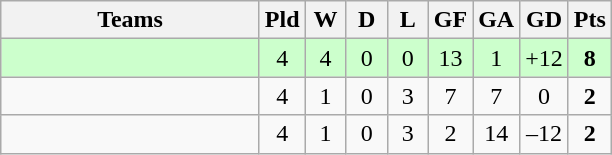<table class="wikitable" style="text-align: center;">
<tr>
<th width=165>Teams</th>
<th width=20>Pld</th>
<th width=20>W</th>
<th width=20>D</th>
<th width=20>L</th>
<th width=20>GF</th>
<th width=20>GA</th>
<th width=20>GD</th>
<th width=20>Pts</th>
</tr>
<tr align=center style="background:#ccffcc;">
<td style="text-align:left;"></td>
<td>4</td>
<td>4</td>
<td>0</td>
<td>0</td>
<td>13</td>
<td>1</td>
<td>+12</td>
<td><strong>8</strong></td>
</tr>
<tr align=center>
<td style="text-align:left;"></td>
<td>4</td>
<td>1</td>
<td>0</td>
<td>3</td>
<td>7</td>
<td>7</td>
<td>0</td>
<td><strong>2</strong></td>
</tr>
<tr align=center>
<td style="text-align:left;"></td>
<td>4</td>
<td>1</td>
<td>0</td>
<td>3</td>
<td>2</td>
<td>14</td>
<td>–12</td>
<td><strong>2</strong></td>
</tr>
</table>
